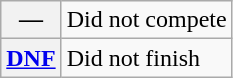<table class="wikitable">
<tr>
<th scope="row">—</th>
<td>Did not compete</td>
</tr>
<tr>
<th scope="row"><a href='#'>DNF</a></th>
<td>Did not finish</td>
</tr>
</table>
